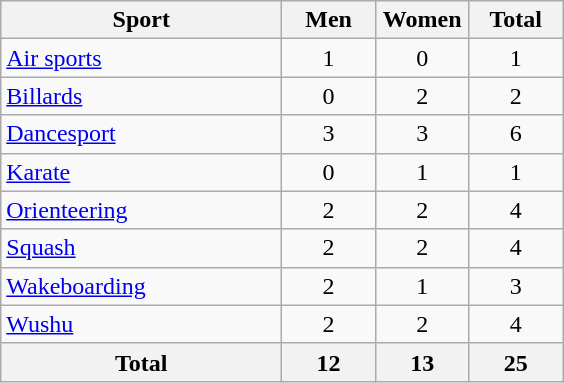<table class="wikitable sortable" style="text-align:center;">
<tr>
<th width=180>Sport</th>
<th width=55>Men</th>
<th width=55>Women</th>
<th width=55>Total</th>
</tr>
<tr>
<td align=left><a href='#'>Air sports</a></td>
<td>1</td>
<td>0</td>
<td>1</td>
</tr>
<tr>
<td align=left><a href='#'>Billards</a></td>
<td>0</td>
<td>2</td>
<td>2</td>
</tr>
<tr>
<td align=left><a href='#'>Dancesport</a></td>
<td>3</td>
<td>3</td>
<td>6</td>
</tr>
<tr>
<td align=left><a href='#'>Karate</a></td>
<td>0</td>
<td>1</td>
<td>1</td>
</tr>
<tr>
<td align=left><a href='#'>Orienteering</a></td>
<td>2</td>
<td>2</td>
<td>4</td>
</tr>
<tr>
<td align=left><a href='#'>Squash</a></td>
<td>2</td>
<td>2</td>
<td>4</td>
</tr>
<tr>
<td align=left><a href='#'>Wakeboarding</a></td>
<td>2</td>
<td>1</td>
<td>3</td>
</tr>
<tr>
<td align=left><a href='#'>Wushu</a></td>
<td>2</td>
<td>2</td>
<td>4</td>
</tr>
<tr>
<th>Total</th>
<th>12</th>
<th>13</th>
<th>25</th>
</tr>
</table>
